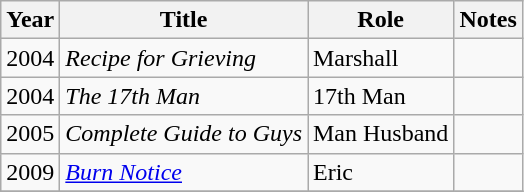<table class="wikitable sortable">
<tr>
<th>Year</th>
<th>Title</th>
<th>Role</th>
<th class="unsortable">Notes</th>
</tr>
<tr>
<td>2004</td>
<td><em>Recipe for Grieving</em></td>
<td>Marshall</td>
<td></td>
</tr>
<tr>
<td>2004</td>
<td><em>The 17th Man</em></td>
<td>17th Man</td>
<td></td>
</tr>
<tr>
<td>2005</td>
<td><em>Complete Guide to Guys</em></td>
<td>Man Husband</td>
<td></td>
</tr>
<tr>
<td>2009</td>
<td><em><a href='#'>Burn Notice</a></em></td>
<td>Eric</td>
<td></td>
</tr>
<tr>
</tr>
</table>
